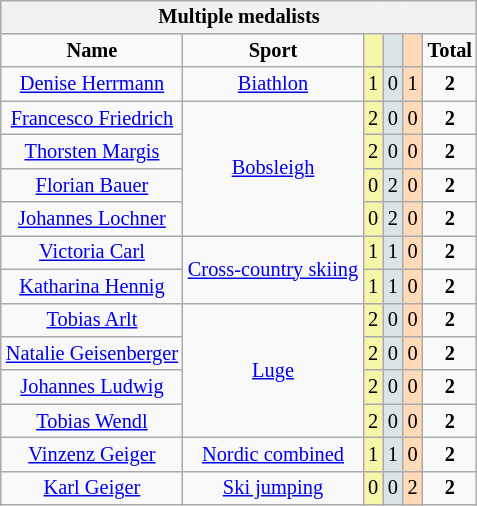<table class="wikitable" style="font-size:85%; float:right; clear:right; min-width:308px; margin-left:1em">
<tr style="background:#efefef;">
<th colspan=7>Multiple medalists</th>
</tr>
<tr align=center>
<td><strong>Name</strong></td>
<td><strong>Sport</strong></td>
<td style="background:#f7f6a8;"></td>
<td style="background:#dce5e5;"></td>
<td style="background:#ffdab9;"></td>
<td><strong>Total</strong></td>
</tr>
<tr align=center>
<td><a href='#'>Denise Herrmann</a></td>
<td><a href='#'>Biathlon</a></td>
<td style="background:#f7f6a8;">1</td>
<td style="background:#dce5e5;">0</td>
<td style="background:#ffdab9;">1</td>
<td><strong>2</strong></td>
</tr>
<tr align=center>
<td><a href='#'>Francesco Friedrich</a></td>
<td rowspan=4><a href='#'>Bobsleigh</a></td>
<td style="background:#f7f6a8;">2</td>
<td style="background:#dce5e5;">0</td>
<td style="background:#ffdab9;">0</td>
<td><strong>2</strong></td>
</tr>
<tr align=center>
<td><a href='#'>Thorsten Margis</a></td>
<td style="background:#f7f6a8;">2</td>
<td style="background:#dce5e5;">0</td>
<td style="background:#ffdab9;">0</td>
<td><strong>2</strong></td>
</tr>
<tr align=center>
<td><a href='#'>Florian Bauer</a></td>
<td style="background:#f7f6a8;">0</td>
<td style="background:#dce5e5;">2</td>
<td style="background:#ffdab9;">0</td>
<td><strong>2</strong></td>
</tr>
<tr align=center>
<td><a href='#'>Johannes Lochner</a></td>
<td style="background:#f7f6a8;">0</td>
<td style="background:#dce5e5;">2</td>
<td style="background:#ffdab9;">0</td>
<td><strong>2</strong></td>
</tr>
<tr align=center>
<td><a href='#'>Victoria Carl</a></td>
<td rowspan=2><a href='#'>Cross-country skiing</a></td>
<td style="background:#f7f6a8;">1</td>
<td style="background:#dce5e5;">1</td>
<td style="background:#ffdab9;">0</td>
<td><strong>2</strong></td>
</tr>
<tr align=center>
<td><a href='#'>Katharina Hennig</a></td>
<td style="background:#f7f6a8;">1</td>
<td style="background:#dce5e5;">1</td>
<td style="background:#ffdab9;">0</td>
<td><strong>2</strong></td>
</tr>
<tr align=center>
<td><a href='#'>Tobias Arlt</a></td>
<td rowspan=4><a href='#'>Luge</a></td>
<td style="background:#f7f6a8;">2</td>
<td style="background:#dce5e5;">0</td>
<td style="background:#ffdab9;">0</td>
<td><strong>2</strong></td>
</tr>
<tr align=center>
<td><a href='#'>Natalie Geisenberger</a></td>
<td style="background:#f7f6a8;">2</td>
<td style="background:#dce5e5;">0</td>
<td style="background:#ffdab9;">0</td>
<td><strong>2</strong></td>
</tr>
<tr align=center>
<td><a href='#'>Johannes Ludwig</a></td>
<td style="background:#f7f6a8;">2</td>
<td style="background:#dce5e5;">0</td>
<td style="background:#ffdab9;">0</td>
<td><strong>2</strong></td>
</tr>
<tr align=center>
<td><a href='#'>Tobias Wendl</a></td>
<td style="background:#f7f6a8;">2</td>
<td style="background:#dce5e5;">0</td>
<td style="background:#ffdab9;">0</td>
<td><strong>2</strong></td>
</tr>
<tr align=center>
<td><a href='#'>Vinzenz Geiger</a></td>
<td><a href='#'>Nordic combined</a></td>
<td style="background:#f7f6a8;">1</td>
<td style="background:#dce5e5;">1</td>
<td style="background:#ffdab9;">0</td>
<td><strong>2</strong></td>
</tr>
<tr align=center>
<td><a href='#'>Karl Geiger</a></td>
<td><a href='#'>Ski jumping</a></td>
<td style="background:#f7f6a8;">0</td>
<td style="background:#dce5e5;">0</td>
<td style="background:#ffdab9;">2</td>
<td><strong>2</strong></td>
</tr>
</table>
